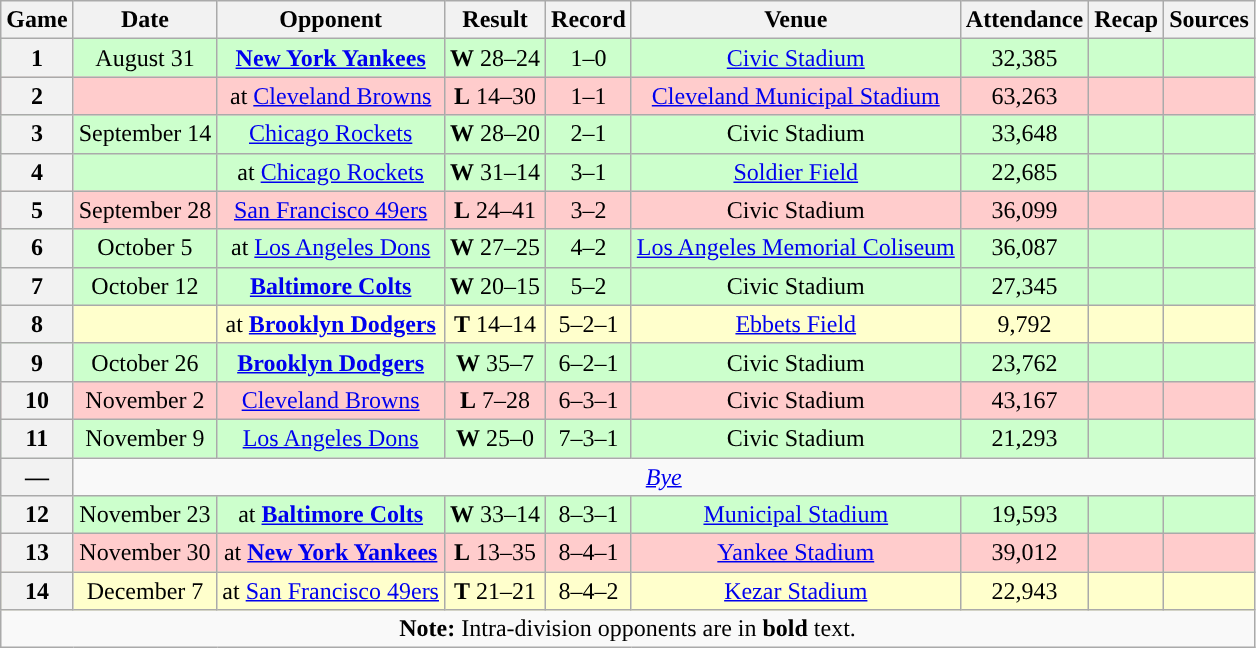<table class="wikitable" style="text-align:center">
<tr>
<th>Game</th>
<th>Date</th>
<th>Opponent</th>
<th>Result</th>
<th>Record</th>
<th>Venue</th>
<th>Attendance</th>
<th>Recap</th>
<th>Sources</th>
</tr>
<tr style="background:#cfc">
<th>1</th>
<td>August 31</td>
<td><strong><a href='#'>New York Yankees</a></strong></td>
<td><strong>W</strong> 28–24</td>
<td>1–0</td>
<td><a href='#'>Civic Stadium</a></td>
<td>32,385</td>
<td></td>
<td></td>
</tr>
<tr style="background:#fcc">
<th>2</th>
<td></td>
<td>at <a href='#'>Cleveland Browns</a></td>
<td><strong>L</strong> 14–30</td>
<td>1–1</td>
<td><a href='#'>Cleveland Municipal Stadium</a></td>
<td>63,263</td>
<td></td>
<td></td>
</tr>
<tr style="background:#cfc">
<th>3</th>
<td>September 14</td>
<td><a href='#'>Chicago Rockets</a></td>
<td><strong>W</strong> 28–20</td>
<td>2–1</td>
<td>Civic Stadium</td>
<td>33,648</td>
<td></td>
<td></td>
</tr>
<tr style="background:#cfc">
<th>4</th>
<td></td>
<td>at <a href='#'>Chicago Rockets</a></td>
<td><strong>W</strong> 31–14</td>
<td>3–1</td>
<td><a href='#'>Soldier Field</a></td>
<td>22,685</td>
<td></td>
<td></td>
</tr>
<tr style="background:#fcc">
<th>5</th>
<td>September 28</td>
<td><a href='#'>San Francisco 49ers</a></td>
<td><strong>L</strong> 24–41</td>
<td>3–2</td>
<td>Civic Stadium</td>
<td>36,099</td>
<td></td>
<td></td>
</tr>
<tr style="background:#cfc">
<th>6</th>
<td>October 5</td>
<td>at <a href='#'>Los Angeles Dons</a></td>
<td><strong>W</strong> 27–25</td>
<td>4–2</td>
<td><a href='#'>Los Angeles Memorial Coliseum</a></td>
<td>36,087</td>
<td></td>
<td></td>
</tr>
<tr style="background:#cfc">
<th>7</th>
<td>October 12</td>
<td><strong><a href='#'>Baltimore Colts</a></strong></td>
<td><strong>W</strong> 20–15</td>
<td>5–2</td>
<td>Civic Stadium</td>
<td>27,345</td>
<td></td>
<td></td>
</tr>
<tr style="background:#ffc">
<th>8</th>
<td></td>
<td>at <strong><a href='#'>Brooklyn Dodgers</a></strong></td>
<td><strong>T</strong> 14–14</td>
<td>5–2–1</td>
<td><a href='#'>Ebbets Field</a></td>
<td>9,792</td>
<td></td>
<td></td>
</tr>
<tr style="background:#cfc">
<th>9</th>
<td>October 26</td>
<td><strong><a href='#'>Brooklyn Dodgers</a></strong></td>
<td><strong>W</strong> 35–7</td>
<td>6–2–1</td>
<td>Civic Stadium</td>
<td>23,762</td>
<td></td>
<td></td>
</tr>
<tr style="background:#fcc">
<th>10</th>
<td>November 2</td>
<td><a href='#'>Cleveland Browns</a></td>
<td><strong>L</strong> 7–28</td>
<td>6–3–1</td>
<td>Civic Stadium</td>
<td>43,167</td>
<td></td>
<td></td>
</tr>
<tr style="background:#cfc">
<th>11</th>
<td>November 9</td>
<td><a href='#'>Los Angeles Dons</a></td>
<td><strong>W</strong> 25–0</td>
<td>7–3–1</td>
<td>Civic Stadium</td>
<td>21,293</td>
<td></td>
<td></td>
</tr>
<tr>
<th>—</th>
<td colspan="8"><em><a href='#'>Bye</a></em></td>
</tr>
<tr style="background:#cfc">
<th>12</th>
<td>November 23</td>
<td>at <strong><a href='#'>Baltimore Colts</a></strong></td>
<td><strong>W</strong> 33–14</td>
<td>8–3–1</td>
<td><a href='#'>Municipal Stadium</a></td>
<td>19,593</td>
<td></td>
<td></td>
</tr>
<tr style="background:#fcc">
<th>13</th>
<td>November 30</td>
<td>at <strong><a href='#'>New York Yankees</a></strong></td>
<td><strong>L</strong> 13–35</td>
<td>8–4–1</td>
<td><a href='#'>Yankee Stadium</a></td>
<td>39,012</td>
<td></td>
<td></td>
</tr>
<tr style="background:#ffc">
<th>14</th>
<td>December 7</td>
<td>at <a href='#'>San Francisco 49ers</a></td>
<td><strong>T</strong> 21–21</td>
<td>8–4–2</td>
<td><a href='#'>Kezar Stadium</a></td>
<td>22,943</td>
<td></td>
<td></td>
</tr>
<tr>
<td colspan="10"><strong>Note:</strong> Intra-division opponents are in <strong>bold</strong> text.</td>
</tr>
</table>
